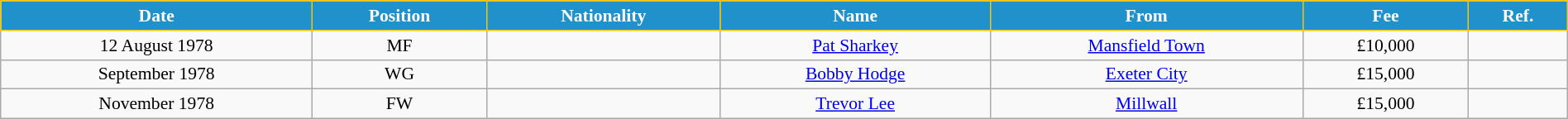<table class="wikitable" style="text-align:center; font-size:90%; width:100%;">
<tr>
<th style="background:#2191CC; color:white; border:1px solid #F7C408; text-align:center;">Date</th>
<th style="background:#2191CC; color:white; border:1px solid #F7C408; text-align:center;">Position</th>
<th style="background:#2191CC; color:white; border:1px solid #F7C408; text-align:center;">Nationality</th>
<th style="background:#2191CC; color:white; border:1px solid #F7C408; text-align:center;">Name</th>
<th style="background:#2191CC; color:white; border:1px solid #F7C408; text-align:center;">From</th>
<th style="background:#2191CC; color:white; border:1px solid #F7C408; text-align:center;">Fee</th>
<th style="background:#2191CC; color:white; border:1px solid #F7C408; text-align:center;">Ref.</th>
</tr>
<tr>
<td>12 August 1978</td>
<td>MF</td>
<td></td>
<td><a href='#'>Pat Sharkey</a></td>
<td> <a href='#'>Mansfield Town</a></td>
<td>£10,000</td>
<td></td>
</tr>
<tr>
<td>September 1978</td>
<td>WG</td>
<td></td>
<td><a href='#'>Bobby Hodge</a></td>
<td> <a href='#'>Exeter City</a></td>
<td>£15,000</td>
<td></td>
</tr>
<tr>
<td>November 1978</td>
<td>FW</td>
<td></td>
<td><a href='#'>Trevor Lee</a></td>
<td> <a href='#'>Millwall</a></td>
<td>£15,000</td>
<td></td>
</tr>
</table>
